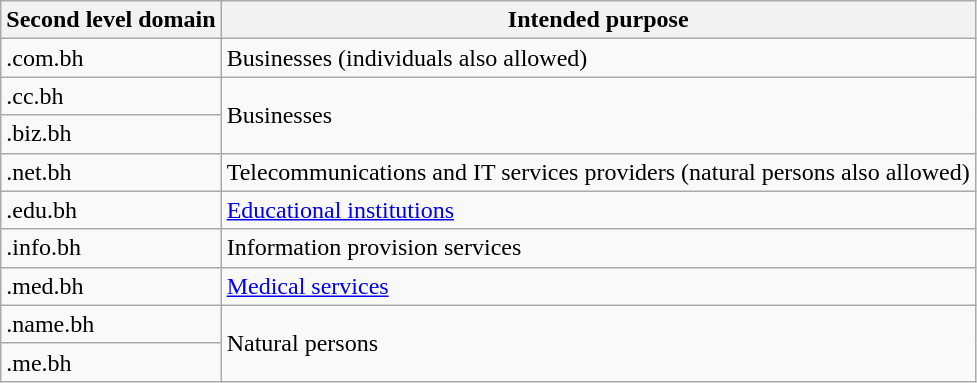<table class="wikitable">
<tr>
<th>Second level domain</th>
<th>Intended purpose</th>
</tr>
<tr>
<td>.com.bh</td>
<td>Businesses (individuals also allowed)</td>
</tr>
<tr>
<td>.cc.bh</td>
<td rowspan="2">Businesses</td>
</tr>
<tr>
<td>.biz.bh</td>
</tr>
<tr>
<td>.net.bh</td>
<td>Telecommunications and IT services providers (natural persons also allowed)<br></td>
</tr>
<tr>
<td>.edu.bh</td>
<td><a href='#'>Educational institutions</a></td>
</tr>
<tr>
<td>.info.bh</td>
<td>Information provision services</td>
</tr>
<tr>
<td>.med.bh</td>
<td><a href='#'>Medical services</a></td>
</tr>
<tr>
<td>.name.bh</td>
<td rowspan="2">Natural persons</td>
</tr>
<tr>
<td>.me.bh</td>
</tr>
</table>
